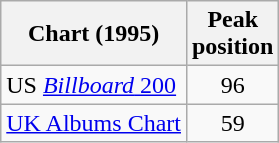<table class="wikitable">
<tr>
<th>Chart (1995)</th>
<th>Peak<br>position</th>
</tr>
<tr>
<td>US <a href='#'><em>Billboard</em> 200</a></td>
<td style="text-align:center;">96</td>
</tr>
<tr>
<td><a href='#'>UK Albums Chart</a></td>
<td style="text-align:center;">59</td>
</tr>
</table>
